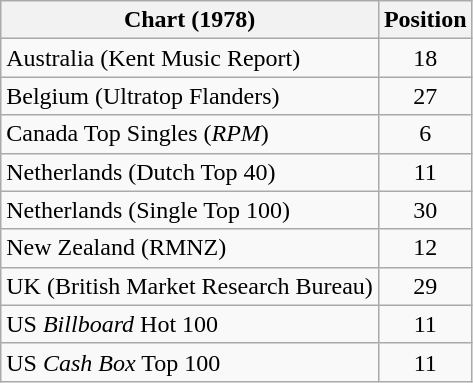<table class="wikitable sortable plainrowheaders">
<tr>
<th>Chart (1978)</th>
<th>Position</th>
</tr>
<tr>
<td>Australia (Kent Music Report)</td>
<td style="text-align:center;">18</td>
</tr>
<tr>
<td>Belgium (Ultratop Flanders)</td>
<td style="text-align:center;">27</td>
</tr>
<tr>
<td>Canada Top Singles (<em>RPM</em>)</td>
<td style="text-align:center;">6</td>
</tr>
<tr>
<td>Netherlands (Dutch Top 40)</td>
<td style="text-align:center;">11</td>
</tr>
<tr>
<td>Netherlands (Single Top 100)</td>
<td style="text-align:center;">30</td>
</tr>
<tr>
<td>New Zealand (RMNZ)</td>
<td style="text-align:center;">12</td>
</tr>
<tr>
<td>UK (British Market Research Bureau)</td>
<td style="text-align:center;">29</td>
</tr>
<tr>
<td>US <em>Billboard</em> Hot 100</td>
<td style="text-align:center;">11</td>
</tr>
<tr>
<td>US <em>Cash Box</em> Top 100</td>
<td style="text-align:center;">11</td>
</tr>
</table>
